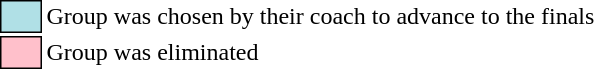<table class="toccolours" style="font-size: 100%; white-space: nowrap;">
<tr>
<td style="background:#B0E0E6; border: 1px solid black;">      </td>
<td style="padding-right: 8px">Group was chosen by their coach to advance to the finals</td>
</tr>
<tr>
<td style="background:#FFC0CB; border: 1px solid black">      </td>
<td>Group was eliminated</td>
</tr>
</table>
